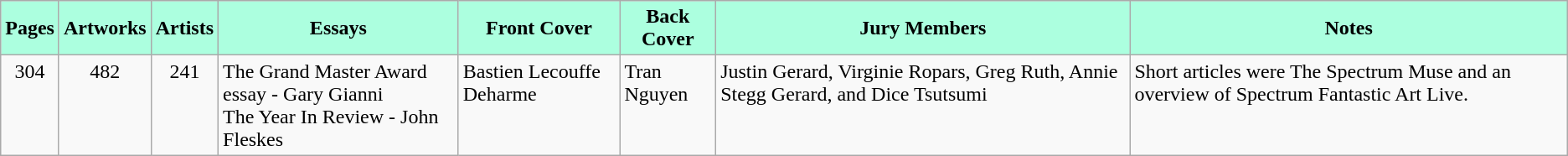<table class="wikitable">
<tr>
<th style="background:#acffdf">Pages</th>
<th style="background:#acffdf">Artworks</th>
<th style="background:#acffdf">Artists</th>
<th style="background:#acffdf">Essays</th>
<th style="background:#acffdf">Front Cover</th>
<th style="background:#acffdf">Back Cover</th>
<th style="background:#acffdf">Jury Members</th>
<th style="background:#acffdf">Notes</th>
</tr>
<tr valign="top">
<td align="center">304</td>
<td align="center">482</td>
<td align="center">241</td>
<td>The Grand Master Award essay - Gary Gianni<br>The Year In Review - John Fleskes</td>
<td>Bastien Lecouffe Deharme</td>
<td>Tran Nguyen</td>
<td>Justin Gerard, Virginie Ropars, Greg Ruth, Annie Stegg Gerard, and Dice Tsutsumi</td>
<td>Short articles were The Spectrum Muse and an overview of Spectrum Fantastic Art Live.</td>
</tr>
</table>
